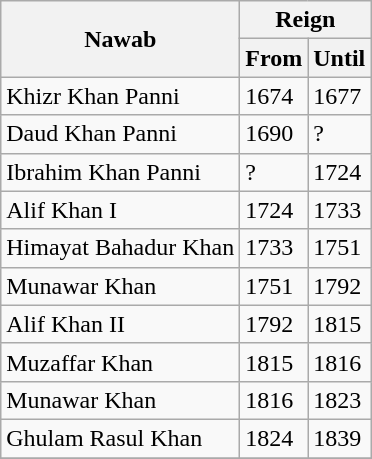<table class="wikitable">
<tr>
<th Rowspan="2">Nawab</th>
<th scope="row" colspan="2">Reign</th>
</tr>
<tr>
<th>From</th>
<th>Until</th>
</tr>
<tr>
<td>Khizr Khan Panni</td>
<td>1674</td>
<td>1677</td>
</tr>
<tr>
<td>Daud Khan Panni</td>
<td>1690</td>
<td>?</td>
</tr>
<tr>
<td>Ibrahim Khan Panni</td>
<td>?</td>
<td>1724</td>
</tr>
<tr>
<td>Alif Khan I</td>
<td>1724</td>
<td>1733</td>
</tr>
<tr>
<td>Himayat Bahadur Khan</td>
<td>1733</td>
<td>1751</td>
</tr>
<tr>
<td>Munawar Khan</td>
<td>1751</td>
<td>1792</td>
</tr>
<tr>
<td>Alif Khan II</td>
<td>1792</td>
<td>1815</td>
</tr>
<tr>
<td>Muzaffar Khan</td>
<td>1815</td>
<td>1816</td>
</tr>
<tr>
<td>Munawar Khan</td>
<td>1816</td>
<td>1823</td>
</tr>
<tr>
<td>Ghulam Rasul Khan</td>
<td>1824</td>
<td>1839</td>
</tr>
<tr>
</tr>
</table>
